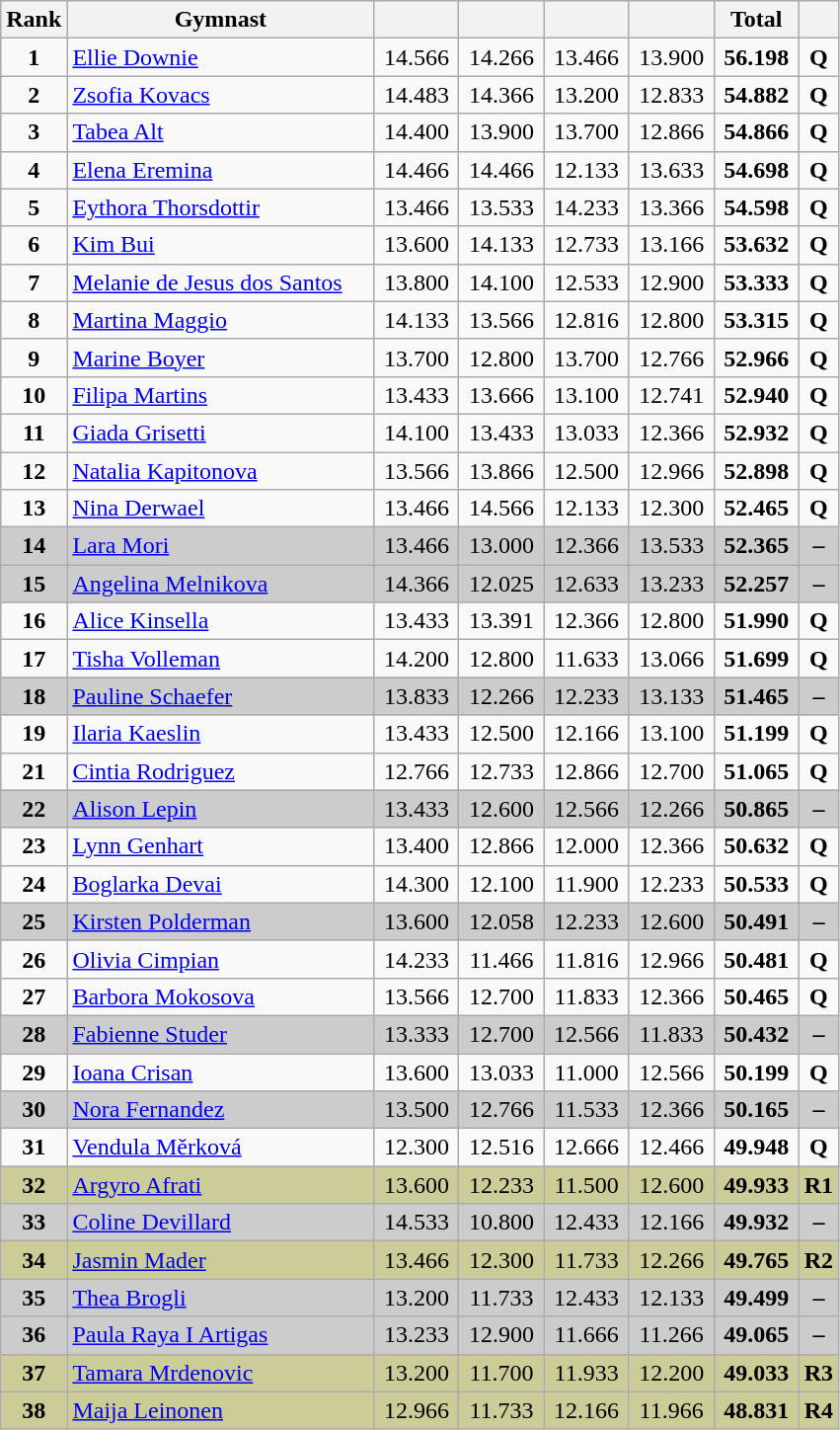<table class="wikitable sortable" style="text-align:center">
<tr>
<th scope="col" style="width:15px">Rank</th>
<th scope="col" style="width:200px">Gymnast</th>
<th scope="col" style="width:50px"></th>
<th scope="col" style="width:50px"></th>
<th scope="col" style="width:50px"></th>
<th scope="col" style="width:50px"></th>
<th scope="col" style="width:50px">Total</th>
<th scope="col" style="width:15px"></th>
</tr>
<tr>
<td scope="row"><strong>1</strong></td>
<td style="text-align:left"> <a href='#'>Ellie Downie</a></td>
<td>14.566</td>
<td>14.266</td>
<td>13.466</td>
<td>13.900</td>
<td><strong>56.198</strong></td>
<td><strong>Q</strong></td>
</tr>
<tr>
<td scope="row"><strong>2</strong></td>
<td style="text-align:left"> <a href='#'>Zsofia Kovacs</a></td>
<td>14.483</td>
<td>14.366</td>
<td>13.200</td>
<td>12.833</td>
<td><strong>54.882</strong></td>
<td><strong>Q</strong></td>
</tr>
<tr>
<td scope="row"><strong>3</strong></td>
<td style="text-align:left"> <a href='#'>Tabea Alt</a></td>
<td>14.400</td>
<td>13.900</td>
<td>13.700</td>
<td>12.866</td>
<td><strong>54.866</strong></td>
<td><strong>Q</strong></td>
</tr>
<tr>
<td scope="row"><strong>4</strong></td>
<td style="text-align:left"> <a href='#'>Elena Eremina</a></td>
<td>14.466</td>
<td>14.466</td>
<td>12.133</td>
<td>13.633</td>
<td><strong>54.698</strong></td>
<td><strong>Q</strong></td>
</tr>
<tr>
<td scope="row"><strong>5</strong></td>
<td style="text-align:left"> <a href='#'>Eythora Thorsdottir</a></td>
<td>13.466</td>
<td>13.533</td>
<td>14.233</td>
<td>13.366</td>
<td><strong>54.598</strong></td>
<td><strong>Q</strong></td>
</tr>
<tr>
<td scope="row"><strong>6</strong></td>
<td style="text-align:left"> <a href='#'>Kim Bui</a></td>
<td>13.600</td>
<td>14.133</td>
<td>12.733</td>
<td>13.166</td>
<td><strong>53.632</strong></td>
<td><strong>Q</strong></td>
</tr>
<tr>
<td scope="row"><strong>7</strong></td>
<td style="text-align:left"> <a href='#'>Melanie de Jesus dos Santos</a></td>
<td>13.800</td>
<td>14.100</td>
<td>12.533</td>
<td>12.900</td>
<td><strong>53.333</strong></td>
<td><strong>Q</strong></td>
</tr>
<tr>
<td scope="row"><strong>8</strong></td>
<td style="text-align:left"> <a href='#'>Martina Maggio</a></td>
<td>14.133</td>
<td>13.566</td>
<td>12.816</td>
<td>12.800</td>
<td><strong>53.315</strong></td>
<td><strong>Q</strong></td>
</tr>
<tr>
<td scope="row"><strong>9</strong></td>
<td style="text-align:left"> <a href='#'>Marine Boyer</a></td>
<td>13.700</td>
<td>12.800</td>
<td>13.700</td>
<td>12.766</td>
<td><strong>52.966</strong></td>
<td><strong>Q</strong></td>
</tr>
<tr>
<td scope="row"><strong>10</strong></td>
<td style="text-align:left"> <a href='#'>Filipa Martins</a></td>
<td>13.433</td>
<td>13.666</td>
<td>13.100</td>
<td>12.741</td>
<td><strong>52.940</strong></td>
<td><strong>Q</strong></td>
</tr>
<tr>
<td scope="row"><strong>11</strong></td>
<td style="text-align:left"> <a href='#'>Giada Grisetti</a></td>
<td>14.100</td>
<td>13.433</td>
<td>13.033</td>
<td>12.366</td>
<td><strong>52.932</strong></td>
<td><strong>Q</strong></td>
</tr>
<tr>
<td scope="row"><strong>12</strong></td>
<td style="text-align:left"> <a href='#'>Natalia Kapitonova</a></td>
<td>13.566</td>
<td>13.866</td>
<td>12.500</td>
<td>12.966</td>
<td><strong>52.898</strong></td>
<td><strong>Q</strong></td>
</tr>
<tr>
<td scope="row"><strong>13</strong></td>
<td style="text-align:left"> <a href='#'>Nina Derwael</a></td>
<td>13.466</td>
<td>14.566</td>
<td>12.133</td>
<td>12.300</td>
<td><strong>52.465</strong></td>
<td><strong>Q</strong></td>
</tr>
<tr style="background:#cccccc">
<td scope="row"><strong>14</strong></td>
<td style="text-align:left"> <a href='#'>Lara Mori</a></td>
<td>13.466</td>
<td>13.000</td>
<td>12.366</td>
<td>13.533</td>
<td><strong>52.365</strong></td>
<td><strong>–</strong></td>
</tr>
<tr style="background:#cccccc">
<td scope="row"><strong>15</strong></td>
<td style="text-align:left"> <a href='#'>Angelina Melnikova</a></td>
<td>14.366</td>
<td>12.025</td>
<td>12.633</td>
<td>13.233</td>
<td><strong>52.257</strong></td>
<td><strong>–</strong></td>
</tr>
<tr>
<td scope="row"><strong>16</strong></td>
<td style="text-align:left"> <a href='#'>Alice Kinsella</a></td>
<td>13.433</td>
<td>13.391</td>
<td>12.366</td>
<td>12.800</td>
<td><strong>51.990</strong></td>
<td><strong>Q</strong></td>
</tr>
<tr>
<td scope="row"><strong>17</strong></td>
<td style="text-align:left"> <a href='#'>Tisha Volleman</a></td>
<td>14.200</td>
<td>12.800</td>
<td>11.633</td>
<td>13.066</td>
<td><strong>51.699</strong></td>
<td><strong>Q</strong></td>
</tr>
<tr style="background:#cccccc">
<td scope="row"><strong>18</strong></td>
<td style="text-align:left"> <a href='#'>Pauline Schaefer</a></td>
<td>13.833</td>
<td>12.266</td>
<td>12.233</td>
<td>13.133</td>
<td><strong>51.465</strong></td>
<td><strong>–</strong></td>
</tr>
<tr>
<td scope="row"><strong>19</strong></td>
<td style="text-align:left"> <a href='#'>Ilaria Kaeslin</a></td>
<td>13.433</td>
<td>12.500</td>
<td>12.166</td>
<td>13.100</td>
<td><strong>51.199</strong></td>
<td><strong>Q</strong></td>
</tr>
<tr>
<td scope="row"><strong>21</strong></td>
<td style="text-align:left"> <a href='#'>Cintia Rodriguez</a></td>
<td>12.766</td>
<td>12.733</td>
<td>12.866</td>
<td>12.700</td>
<td><strong>51.065</strong></td>
<td><strong>Q</strong></td>
</tr>
<tr style="background:#cccccc">
<td scope="row"><strong>22</strong></td>
<td style="text-align:left"> <a href='#'>Alison Lepin</a></td>
<td>13.433</td>
<td>12.600</td>
<td>12.566</td>
<td>12.266</td>
<td><strong>50.865</strong></td>
<td><strong>–</strong></td>
</tr>
<tr>
<td scope="row"><strong>23</strong></td>
<td style="text-align:left"> <a href='#'>Lynn Genhart</a></td>
<td>13.400</td>
<td>12.866</td>
<td>12.000</td>
<td>12.366</td>
<td><strong>50.632</strong></td>
<td><strong>Q</strong></td>
</tr>
<tr>
<td scope="row"><strong>24</strong></td>
<td style="text-align:left"> <a href='#'>Boglarka Devai</a></td>
<td>14.300</td>
<td>12.100</td>
<td>11.900</td>
<td>12.233</td>
<td><strong>50.533</strong></td>
<td><strong>Q</strong></td>
</tr>
<tr style="background:#cccccc">
<td scope="row"><strong>25</strong></td>
<td style="text-align:left"> <a href='#'>Kirsten Polderman</a></td>
<td>13.600</td>
<td>12.058</td>
<td>12.233</td>
<td>12.600</td>
<td><strong>50.491</strong></td>
<td><strong>–</strong></td>
</tr>
<tr>
<td scope="row"><strong>26</strong></td>
<td style="text-align:left"> <a href='#'>Olivia Cimpian</a></td>
<td>14.233</td>
<td>11.466</td>
<td>11.816</td>
<td>12.966</td>
<td><strong>50.481</strong></td>
<td><strong>Q</strong></td>
</tr>
<tr>
<td scope="row"><strong>27</strong></td>
<td style="text-align:left"> <a href='#'>Barbora Mokosova</a></td>
<td>13.566</td>
<td>12.700</td>
<td>11.833</td>
<td>12.366</td>
<td><strong>50.465</strong></td>
<td><strong>Q</strong></td>
</tr>
<tr style="background:#cccccc">
<td scope="row"><strong>28</strong></td>
<td style="text-align:left"> <a href='#'>Fabienne Studer</a></td>
<td>13.333</td>
<td>12.700</td>
<td>12.566</td>
<td>11.833</td>
<td><strong>50.432</strong></td>
<td><strong>–</strong></td>
</tr>
<tr>
<td scope="row"><strong>29</strong></td>
<td style="text-align:left"> <a href='#'>Ioana Crisan</a></td>
<td>13.600</td>
<td>13.033</td>
<td>11.000</td>
<td>12.566</td>
<td><strong>50.199</strong></td>
<td><strong>Q</strong></td>
</tr>
<tr style="background:#cccccc">
<td scope="row"><strong>30</strong></td>
<td style="text-align:left"> <a href='#'>Nora Fernandez</a></td>
<td>13.500</td>
<td>12.766</td>
<td>11.533</td>
<td>12.366</td>
<td><strong>50.165</strong></td>
<td><strong>–</strong></td>
</tr>
<tr>
<td scope="row"><strong>31</strong></td>
<td style="text-align:left"> <a href='#'>Vendula Měrková</a></td>
<td>12.300</td>
<td>12.516</td>
<td>12.666</td>
<td>12.466</td>
<td><strong>49.948</strong></td>
<td><strong>Q</strong></td>
</tr>
<tr style="background:#cccc99">
<td scope="row"><strong>32</strong></td>
<td style="text-align:left"> <a href='#'>Argyro Afrati</a></td>
<td>13.600</td>
<td>12.233</td>
<td>11.500</td>
<td>12.600</td>
<td><strong>49.933</strong></td>
<td><strong>R1</strong></td>
</tr>
<tr style="background:#cccccc">
<td scope="row"><strong>33</strong></td>
<td style="text-align:left"> <a href='#'>Coline Devillard</a></td>
<td>14.533</td>
<td>10.800</td>
<td>12.433</td>
<td>12.166</td>
<td><strong>49.932</strong></td>
<td><strong>–</strong></td>
</tr>
<tr style="background:#cccc99">
<td scope="row"><strong>34</strong></td>
<td style="text-align:left"> <a href='#'>Jasmin Mader</a></td>
<td>13.466</td>
<td>12.300</td>
<td>11.733</td>
<td>12.266</td>
<td><strong>49.765</strong></td>
<td><strong>R2</strong></td>
</tr>
<tr style="background:#cccccc">
<td scope="row"><strong>35</strong></td>
<td style="text-align:left"> <a href='#'>Thea Brogli</a></td>
<td>13.200</td>
<td>11.733</td>
<td>12.433</td>
<td>12.133</td>
<td><strong>49.499</strong></td>
<td><strong>–</strong></td>
</tr>
<tr style="background:#cccccc">
<td scope="row"><strong>36</strong></td>
<td style="text-align:left"> <a href='#'>Paula Raya I Artigas</a></td>
<td>13.233</td>
<td>12.900</td>
<td>11.666</td>
<td>11.266</td>
<td><strong>49.065</strong></td>
<td><strong>–</strong></td>
</tr>
<tr style="background:#cccc99">
<td scope="row"><strong>37</strong></td>
<td style="text-align:left"> <a href='#'>Tamara Mrdenovic</a></td>
<td>13.200</td>
<td>11.700</td>
<td>11.933</td>
<td>12.200</td>
<td><strong>49.033</strong></td>
<td><strong>R3</strong></td>
</tr>
<tr style="background:#cccc99">
<td scope="row"><strong>38</strong></td>
<td style="text-align:left"> <a href='#'>Maija Leinonen</a></td>
<td>12.966</td>
<td>11.733</td>
<td>12.166</td>
<td>11.966</td>
<td><strong>48.831</strong></td>
<td><strong>R4</strong></td>
</tr>
</table>
